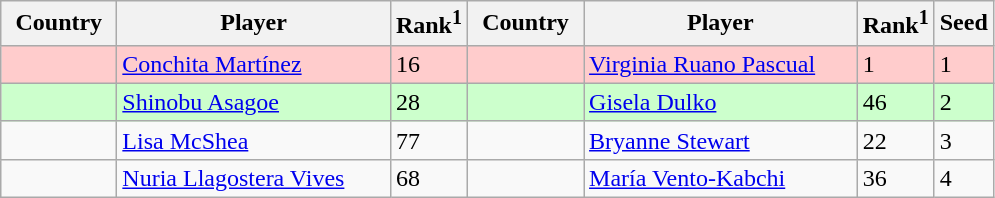<table class="sortable wikitable">
<tr>
<th width="70">Country</th>
<th width="175">Player</th>
<th>Rank<sup>1</sup></th>
<th width="70">Country</th>
<th width="175">Player</th>
<th>Rank<sup>1</sup></th>
<th>Seed</th>
</tr>
<tr style="background:#fcc;">
<td></td>
<td><a href='#'>Conchita Martínez</a></td>
<td>16</td>
<td></td>
<td><a href='#'>Virginia Ruano Pascual</a></td>
<td>1</td>
<td>1</td>
</tr>
<tr style="background:#cfc;">
<td></td>
<td><a href='#'>Shinobu Asagoe</a></td>
<td>28</td>
<td></td>
<td><a href='#'>Gisela Dulko</a></td>
<td>46</td>
<td>2</td>
</tr>
<tr>
<td></td>
<td><a href='#'>Lisa McShea</a></td>
<td>77</td>
<td></td>
<td><a href='#'>Bryanne Stewart</a></td>
<td>22</td>
<td>3</td>
</tr>
<tr>
<td></td>
<td><a href='#'>Nuria Llagostera Vives</a></td>
<td>68</td>
<td></td>
<td><a href='#'>María Vento-Kabchi</a></td>
<td>36</td>
<td>4</td>
</tr>
</table>
